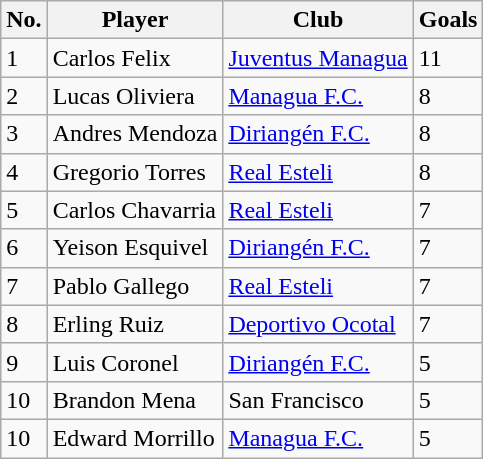<table class="wikitable">
<tr>
<th>No.</th>
<th>Player</th>
<th>Club</th>
<th>Goals</th>
</tr>
<tr>
<td>1</td>
<td> Carlos Felix</td>
<td><a href='#'>Juventus Managua</a></td>
<td>11</td>
</tr>
<tr>
<td>2</td>
<td> Lucas Oliviera</td>
<td><a href='#'>Managua F.C.</a></td>
<td>8</td>
</tr>
<tr>
<td>3</td>
<td> Andres Mendoza</td>
<td><a href='#'>Diriangén F.C.</a></td>
<td>8</td>
</tr>
<tr>
<td>4</td>
<td> Gregorio Torres</td>
<td><a href='#'>Real Esteli</a></td>
<td>8</td>
</tr>
<tr>
<td>5</td>
<td> Carlos Chavarria</td>
<td><a href='#'>Real Esteli</a></td>
<td>7</td>
</tr>
<tr>
<td>6</td>
<td> Yeison Esquivel</td>
<td><a href='#'>Diriangén F.C.</a></td>
<td>7</td>
</tr>
<tr>
<td>7</td>
<td> Pablo Gallego</td>
<td><a href='#'>Real Esteli</a></td>
<td>7</td>
</tr>
<tr>
<td>8</td>
<td> Erling Ruiz</td>
<td><a href='#'>Deportivo Ocotal</a></td>
<td>7</td>
</tr>
<tr>
<td>9</td>
<td> Luis Coronel</td>
<td><a href='#'>Diriangén F.C.</a></td>
<td>5</td>
</tr>
<tr>
<td>10</td>
<td> Brandon Mena</td>
<td>San Francisco</td>
<td>5</td>
</tr>
<tr>
<td>10</td>
<td> Edward Morrillo</td>
<td><a href='#'>Managua F.C.</a></td>
<td>5</td>
</tr>
</table>
